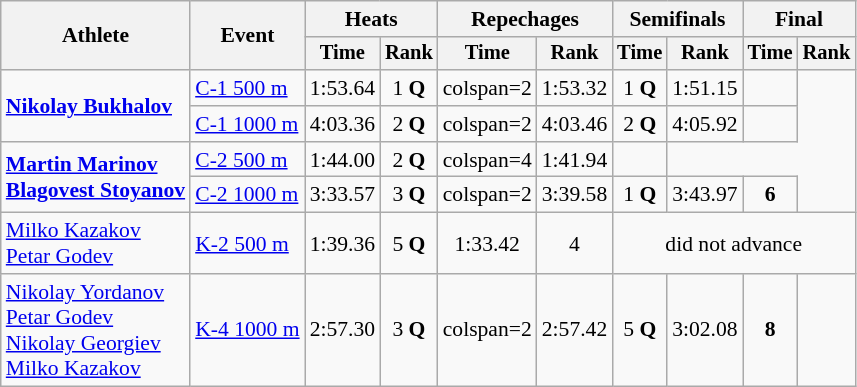<table class="wikitable" style="font-size:90%; text-align:center;">
<tr>
<th rowspan=2>Athlete</th>
<th rowspan=2>Event</th>
<th colspan=2>Heats</th>
<th colspan=2>Repechages</th>
<th colspan=2>Semifinals</th>
<th colspan=2>Final</th>
</tr>
<tr style="font-size:95%">
<th>Time</th>
<th>Rank</th>
<th>Time</th>
<th>Rank</th>
<th>Time</th>
<th>Rank</th>
<th>Time</th>
<th>Rank</th>
</tr>
<tr>
<td align=left rowspan=2><strong><a href='#'>Nikolay Bukhalov</a></strong></td>
<td align=left><a href='#'>C-1 500 m</a></td>
<td>1:53.64</td>
<td>1 <strong>Q</strong></td>
<td>colspan=2 </td>
<td>1:53.32</td>
<td>1 <strong>Q</strong></td>
<td>1:51.15</td>
<td></td>
</tr>
<tr>
<td align=left><a href='#'>C-1 1000 m</a></td>
<td>4:03.36</td>
<td>2 <strong>Q</strong></td>
<td>colspan=2 </td>
<td>4:03.46</td>
<td>2 <strong>Q</strong></td>
<td>4:05.92</td>
<td></td>
</tr>
<tr>
<td align=left rowspan=2><strong><a href='#'>Martin Marinov</a><br> <a href='#'>Blagovest Stoyanov</a></strong></td>
<td align=left><a href='#'>C-2 500 m</a></td>
<td>1:44.00</td>
<td>2 <strong>Q</strong></td>
<td>colspan=4 </td>
<td>1:41.94</td>
<td></td>
</tr>
<tr>
<td align=left><a href='#'>C-2 1000 m</a></td>
<td>3:33.57</td>
<td>3 <strong>Q</strong></td>
<td>colspan=2 </td>
<td>3:39.58</td>
<td>1 <strong>Q</strong></td>
<td>3:43.97</td>
<td><strong>6</strong></td>
</tr>
<tr>
<td align=left><a href='#'>Milko Kazakov</a><br> <a href='#'>Petar Godev</a></td>
<td align=left><a href='#'>K-2 500 m</a></td>
<td>1:39.36</td>
<td>5 <strong>Q</strong></td>
<td>1:33.42</td>
<td>4</td>
<td colspan=4>did not advance</td>
</tr>
<tr>
<td align=left><a href='#'>Nikolay Yordanov</a><br> <a href='#'>Petar Godev</a><br><a href='#'>Nikolay Georgiev</a><br><a href='#'>Milko Kazakov</a></td>
<td align=left><a href='#'>K-4 1000 m</a></td>
<td>2:57.30</td>
<td>3 <strong>Q</strong></td>
<td>colspan=2 </td>
<td>2:57.42</td>
<td>5 <strong>Q</strong></td>
<td>3:02.08</td>
<td><strong>8</strong></td>
</tr>
</table>
